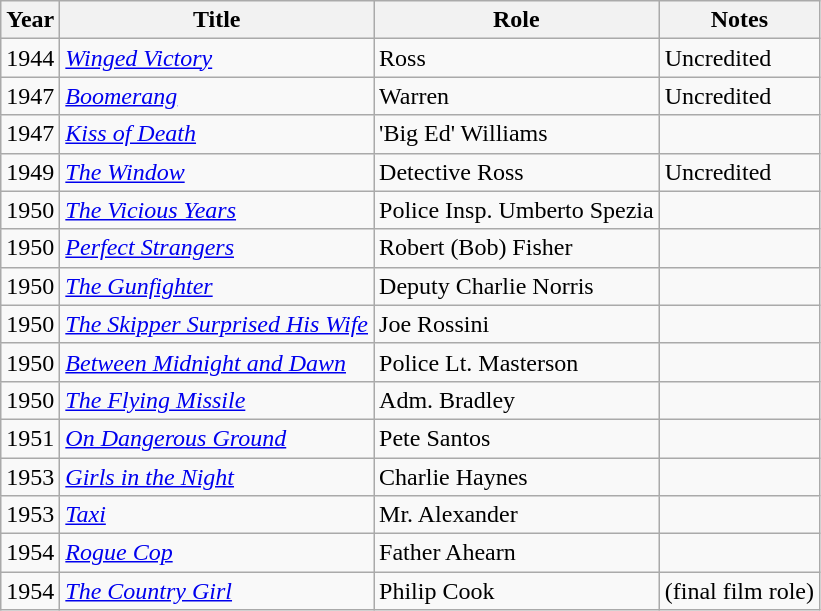<table class="wikitable">
<tr>
<th>Year</th>
<th>Title</th>
<th>Role</th>
<th>Notes</th>
</tr>
<tr>
<td>1944</td>
<td><em><a href='#'>Winged Victory</a></em></td>
<td>Ross</td>
<td>Uncredited</td>
</tr>
<tr>
<td>1947</td>
<td><em><a href='#'>Boomerang</a></em></td>
<td>Warren</td>
<td>Uncredited</td>
</tr>
<tr>
<td>1947</td>
<td><em><a href='#'>Kiss of Death</a></em></td>
<td>'Big Ed' Williams</td>
<td></td>
</tr>
<tr>
<td>1949</td>
<td><em><a href='#'>The Window</a></em></td>
<td>Detective Ross</td>
<td>Uncredited</td>
</tr>
<tr>
<td>1950</td>
<td><em><a href='#'>The Vicious Years</a></em></td>
<td>Police Insp. Umberto Spezia</td>
<td></td>
</tr>
<tr>
<td>1950</td>
<td><em><a href='#'>Perfect Strangers</a></em></td>
<td>Robert (Bob) Fisher</td>
<td></td>
</tr>
<tr>
<td>1950</td>
<td><em><a href='#'>The Gunfighter</a></em></td>
<td>Deputy Charlie Norris</td>
<td></td>
</tr>
<tr>
<td>1950</td>
<td><em><a href='#'>The Skipper Surprised His Wife</a></em></td>
<td>Joe Rossini</td>
<td></td>
</tr>
<tr>
<td>1950</td>
<td><em><a href='#'>Between Midnight and Dawn</a></em></td>
<td>Police Lt. Masterson</td>
<td></td>
</tr>
<tr>
<td>1950</td>
<td><em><a href='#'>The Flying Missile</a></em></td>
<td>Adm. Bradley</td>
<td></td>
</tr>
<tr>
<td>1951</td>
<td><em><a href='#'>On Dangerous Ground</a></em></td>
<td>Pete Santos</td>
<td></td>
</tr>
<tr>
<td>1953</td>
<td><em><a href='#'>Girls in the Night</a></em></td>
<td>Charlie Haynes</td>
<td></td>
</tr>
<tr>
<td>1953</td>
<td><em><a href='#'>Taxi</a></em></td>
<td>Mr. Alexander</td>
<td></td>
</tr>
<tr>
<td>1954</td>
<td><em><a href='#'>Rogue Cop</a></em></td>
<td>Father Ahearn</td>
<td></td>
</tr>
<tr>
<td>1954</td>
<td><em><a href='#'>The Country Girl</a></em></td>
<td>Philip Cook</td>
<td>(final film role)</td>
</tr>
</table>
